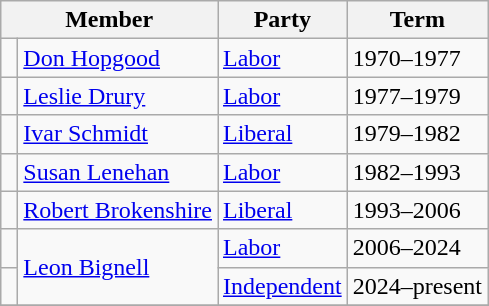<table class="wikitable">
<tr>
<th colspan="2">Member</th>
<th>Party</th>
<th>Term</th>
</tr>
<tr>
<td> </td>
<td><a href='#'>Don Hopgood</a></td>
<td><a href='#'>Labor</a></td>
<td>1970–1977</td>
</tr>
<tr>
<td> </td>
<td><a href='#'>Leslie Drury</a></td>
<td><a href='#'>Labor</a></td>
<td>1977–1979</td>
</tr>
<tr>
<td> </td>
<td><a href='#'>Ivar Schmidt</a></td>
<td><a href='#'>Liberal</a></td>
<td>1979–1982</td>
</tr>
<tr>
<td> </td>
<td><a href='#'>Susan Lenehan</a></td>
<td><a href='#'>Labor</a></td>
<td>1982–1993</td>
</tr>
<tr>
<td> </td>
<td><a href='#'>Robert Brokenshire</a></td>
<td><a href='#'>Liberal</a></td>
<td>1993–2006</td>
</tr>
<tr>
<td> </td>
<td rowspan="2"><a href='#'>Leon Bignell</a></td>
<td><a href='#'>Labor</a></td>
<td>2006–2024</td>
</tr>
<tr>
<td> </td>
<td><a href='#'>Independent</a></td>
<td>2024–present</td>
</tr>
<tr>
</tr>
</table>
